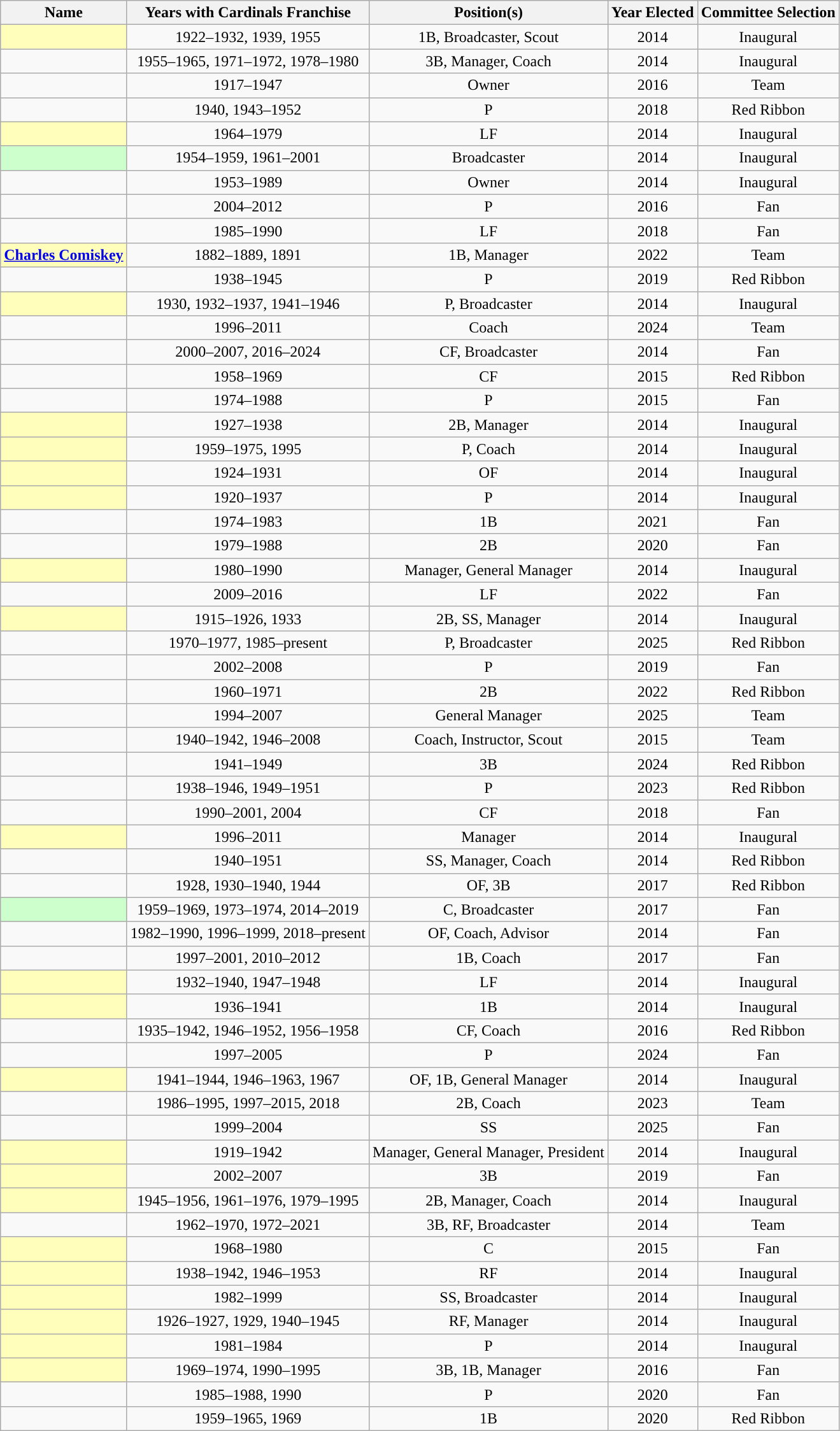<table class="wikitable sortable" style="text-align:center">
<tr>
<th>Name</th>
<th>Years with Cardinals Franchise</th>
<th>Position(s)</th>
<th>Year Elected</th>
<th>Committee Selection</th>
</tr>
<tr>
<td style="background:#ffb;"><strong></strong></td>
<td>1922–1932, 1939, 1955</td>
<td>1B, Broadcaster, Scout</td>
<td>2014</td>
<td>Inaugural</td>
</tr>
<tr>
<td><strong></strong></td>
<td>1955–1965, 1971–1972, 1978–1980</td>
<td>3B, Manager, Coach</td>
<td>2014</td>
<td>Inaugural</td>
</tr>
<tr>
<td><strong></strong></td>
<td>1917–1947</td>
<td>Owner</td>
<td>2016</td>
<td>Team</td>
</tr>
<tr>
<td><strong></strong></td>
<td>1940, 1943–1952</td>
<td>P</td>
<td>2018</td>
<td>Red Ribbon</td>
</tr>
<tr>
<td style="background:#ffb;"><strong></strong></td>
<td>1964–1979</td>
<td>LF</td>
<td>2014</td>
<td>Inaugural</td>
</tr>
<tr>
<td style="background:#cfc;"><strong></strong></td>
<td>1954–1959, 1961–2001</td>
<td>Broadcaster</td>
<td>2014</td>
<td>Inaugural</td>
</tr>
<tr>
<td><strong></strong></td>
<td>1953–1989</td>
<td>Owner</td>
<td>2014</td>
<td>Inaugural</td>
</tr>
<tr>
<td><strong></strong></td>
<td>2004–2012</td>
<td>P</td>
<td>2016</td>
<td>Fan</td>
</tr>
<tr>
<td><strong></strong></td>
<td>1985–1990</td>
<td>LF</td>
<td>2018</td>
<td>Fan</td>
</tr>
<tr>
<td style="background:#ffb;"><strong><a href='#'>Charles Comiskey</a></strong></td>
<td>1882–1889, 1891</td>
<td>1B, Manager</td>
<td>2022</td>
<td>Team</td>
</tr>
<tr>
<td><strong></strong></td>
<td>1938–1945</td>
<td>P</td>
<td>2019</td>
<td>Red Ribbon</td>
</tr>
<tr>
<td style="background:#ffb;"><strong></strong></td>
<td>1930, 1932–1937, 1941–1946</td>
<td>P, Broadcaster</td>
<td>2014</td>
<td>Inaugural</td>
</tr>
<tr>
<td><strong></strong></td>
<td>1996–2011</td>
<td>Coach</td>
<td>2024</td>
<td>Team</td>
</tr>
<tr>
<td><strong></strong></td>
<td>2000–2007, 2016–2024</td>
<td>CF, Broadcaster</td>
<td>2014</td>
<td>Fan</td>
</tr>
<tr>
<td><strong></strong></td>
<td>1958–1969</td>
<td>CF</td>
<td>2015</td>
<td>Red Ribbon</td>
</tr>
<tr>
<td><strong></strong></td>
<td>1974–1988</td>
<td>P</td>
<td>2015</td>
<td>Fan</td>
</tr>
<tr>
<td style="background:#ffb;"><strong></strong></td>
<td>1927–1938</td>
<td>2B, Manager</td>
<td>2014</td>
<td>Inaugural</td>
</tr>
<tr>
<td style="background:#ffb;"><strong></strong></td>
<td>1959–1975, 1995</td>
<td>P, Coach</td>
<td>2014</td>
<td>Inaugural</td>
</tr>
<tr>
<td style="background:#ffb;"><strong></strong></td>
<td>1924–1931</td>
<td>OF</td>
<td>2014</td>
<td>Inaugural</td>
</tr>
<tr>
<td style="background:#ffb;"><strong></strong></td>
<td>1920–1937</td>
<td>P</td>
<td>2014</td>
<td>Inaugural</td>
</tr>
<tr>
<td><strong></strong></td>
<td>1974–1983</td>
<td>1B</td>
<td>2021</td>
<td>Fan</td>
</tr>
<tr>
<td><strong></strong></td>
<td>1979–1988</td>
<td>2B</td>
<td>2020</td>
<td>Fan</td>
</tr>
<tr>
<td style="background:#ffb;"><strong></strong></td>
<td>1980–1990</td>
<td>Manager, General Manager</td>
<td>2014</td>
<td>Inaugural</td>
</tr>
<tr>
<td><strong></strong></td>
<td>2009–2016</td>
<td>LF</td>
<td>2022</td>
<td>Fan</td>
</tr>
<tr>
<td style="background:#ffb;"><strong></strong></td>
<td>1915–1926, 1933</td>
<td>2B, SS, Manager</td>
<td>2014</td>
<td>Inaugural</td>
</tr>
<tr>
<td><strong></strong></td>
<td>1970–1977, 1985–present</td>
<td>P, Broadcaster</td>
<td>2025</td>
<td>Red Ribbon</td>
</tr>
<tr>
<td><strong></strong></td>
<td>2002–2008</td>
<td>P</td>
<td>2019</td>
<td>Fan</td>
</tr>
<tr>
<td><strong></strong></td>
<td>1960–1971</td>
<td>2B</td>
<td>2022</td>
<td>Red Ribbon</td>
</tr>
<tr>
<td><strong></strong></td>
<td>1994–2007</td>
<td>General Manager</td>
<td>2025</td>
<td>Team</td>
</tr>
<tr>
<td><strong></strong></td>
<td>1940–1942, 1946–2008</td>
<td>Coach, Instructor, Scout</td>
<td>2015</td>
<td>Team</td>
</tr>
<tr>
<td><strong></strong></td>
<td>1941–1949</td>
<td>3B</td>
<td>2024</td>
<td>Red Ribbon</td>
</tr>
<tr>
<td><strong></strong></td>
<td>1938–1946, 1949–1951</td>
<td>P</td>
<td>2023</td>
<td>Red Ribbon</td>
</tr>
<tr>
<td><strong></strong></td>
<td>1990–2001, 2004</td>
<td>CF</td>
<td>2018</td>
<td>Fan</td>
</tr>
<tr>
<td style="background:#ffb;"><strong></strong></td>
<td>1996–2011</td>
<td>Manager</td>
<td>2014</td>
<td>Inaugural</td>
</tr>
<tr>
<td><strong></strong></td>
<td>1940–1951</td>
<td>SS, Manager, Coach</td>
<td>2014</td>
<td>Red Ribbon</td>
</tr>
<tr>
<td><strong></strong></td>
<td>1928, 1930–1940, 1944</td>
<td>OF, 3B</td>
<td>2017</td>
<td>Red Ribbon</td>
</tr>
<tr>
<td style="background:#cfc;"><strong></strong></td>
<td>1959–1969, 1973–1974, 2014–2019</td>
<td>C, Broadcaster</td>
<td>2017</td>
<td>Fan</td>
</tr>
<tr>
<td><strong></strong></td>
<td>1982–1990, 1996–1999, 2018–present</td>
<td>OF, Coach, Advisor</td>
<td>2014</td>
<td>Fan</td>
</tr>
<tr>
<td><strong></strong></td>
<td>1997–2001, 2010–2012</td>
<td>1B, Coach</td>
<td>2017</td>
<td>Fan</td>
</tr>
<tr>
<td style="background:#ffb;"><strong></strong></td>
<td>1932–1940, 1947–1948</td>
<td>LF</td>
<td>2014</td>
<td>Inaugural</td>
</tr>
<tr>
<td style="background:#ffb;"><strong></strong></td>
<td>1936–1941</td>
<td>1B</td>
<td>2014</td>
<td>Inaugural</td>
</tr>
<tr>
<td><strong></strong></td>
<td>1935–1942, 1946–1952, 1956–1958</td>
<td>CF, Coach</td>
<td>2016</td>
<td>Red Ribbon</td>
</tr>
<tr>
<td><strong></strong></td>
<td>1997–2005</td>
<td>P</td>
<td>2024</td>
<td>Fan</td>
</tr>
<tr>
<td style="background:#ffb;"><strong></strong></td>
<td>1941–1944, 1946–1963, 1967</td>
<td>OF, 1B, General Manager</td>
<td>2014</td>
<td>Inaugural</td>
</tr>
<tr>
<td><strong></strong></td>
<td>1986–1995, 1997–2015, 2018</td>
<td>2B, Coach</td>
<td>2023</td>
<td>Team</td>
</tr>
<tr>
<td><strong></strong></td>
<td>1999–2004</td>
<td>SS</td>
<td>2025</td>
<td>Fan</td>
</tr>
<tr>
<td style="background:#ffb;"><strong></strong></td>
<td>1919–1942</td>
<td>Manager, General Manager, President</td>
<td>2014</td>
<td>Inaugural</td>
</tr>
<tr>
<td style="background:#ffb;"><strong></strong></td>
<td>2002–2007</td>
<td>3B</td>
<td>2019</td>
<td>Fan</td>
</tr>
<tr>
<td style="background:#ffb;"><strong></strong></td>
<td>1945–1956, 1961–1976, 1979–1995</td>
<td>2B, Manager, Coach</td>
<td>2014</td>
<td>Inaugural</td>
</tr>
<tr>
<td><strong></strong></td>
<td>1962–1970, 1972–2021</td>
<td>3B, RF, Broadcaster</td>
<td>2014</td>
<td>Team</td>
</tr>
<tr>
<td style="background:#ffb;"><strong></strong></td>
<td>1968–1980</td>
<td>C</td>
<td>2015</td>
<td>Fan</td>
</tr>
<tr>
<td style="background:#ffb;"><strong></strong></td>
<td>1938–1942, 1946–1953</td>
<td>RF</td>
<td>2014</td>
<td>Inaugural</td>
</tr>
<tr>
<td style="background:#ffb;"><strong></strong></td>
<td>1982–1999</td>
<td>SS, Broadcaster</td>
<td>2014</td>
<td>Inaugural</td>
</tr>
<tr>
<td style="background:#ffb;"><strong></strong></td>
<td>1926–1927, 1929, 1940–1945</td>
<td>RF, Manager</td>
<td>2014</td>
<td>Inaugural</td>
</tr>
<tr>
<td style="background:#ffb;"><strong></strong></td>
<td>1981–1984</td>
<td>P</td>
<td>2014</td>
<td>Inaugural</td>
</tr>
<tr>
<td style="background:#ffb;"><strong></strong></td>
<td>1969–1974, 1990–1995</td>
<td>3B, 1B, Manager</td>
<td>2016</td>
<td>Fan</td>
</tr>
<tr>
<td><strong></strong></td>
<td>1985–1988, 1990</td>
<td>P</td>
<td>2020</td>
<td>Fan</td>
</tr>
<tr>
<td><strong></strong></td>
<td>1959–1965, 1969</td>
<td>1B</td>
<td>2020</td>
<td>Red Ribbon</td>
</tr>
</table>
